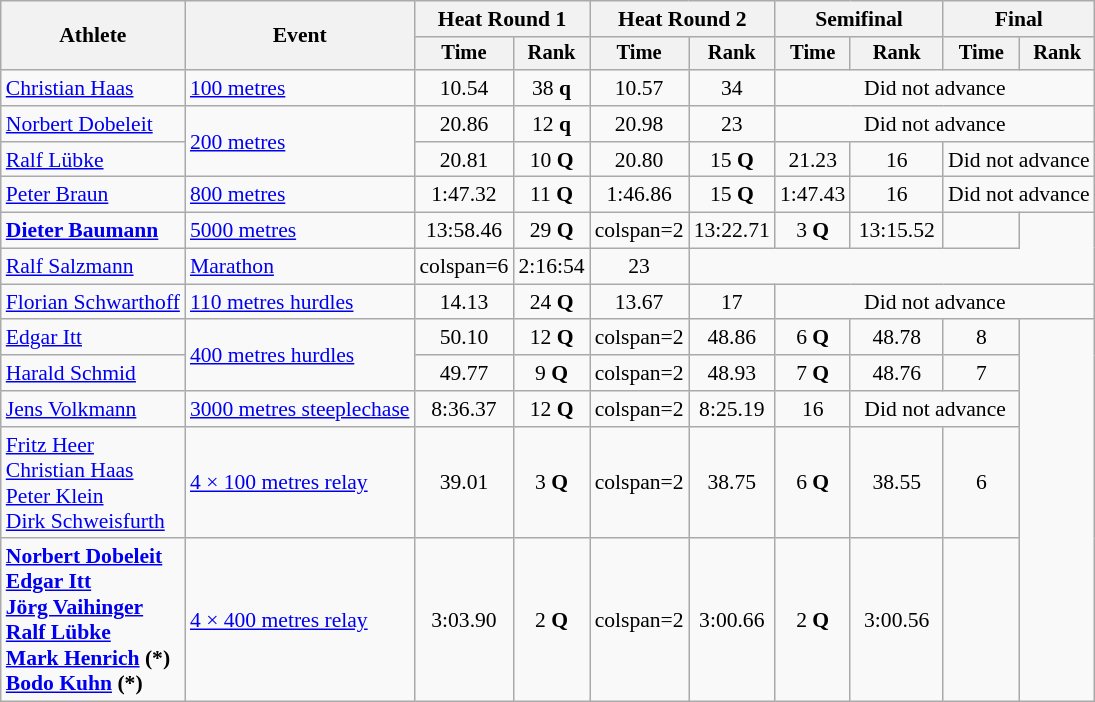<table class=wikitable style="font-size:90%; text-align:center">
<tr>
<th rowspan=2>Athlete</th>
<th rowspan=2>Event</th>
<th colspan=2>Heat Round 1</th>
<th colspan=2>Heat Round 2</th>
<th colspan=2>Semifinal</th>
<th colspan=2>Final</th>
</tr>
<tr style=font-size:95%>
<th>Time</th>
<th>Rank</th>
<th>Time</th>
<th>Rank</th>
<th>Time</th>
<th>Rank</th>
<th>Time</th>
<th>Rank</th>
</tr>
<tr align=center>
<td align=left><a href='#'>Christian Haas</a></td>
<td align=left><a href='#'>100 metres</a></td>
<td>10.54</td>
<td>38 <strong>q</strong></td>
<td>10.57</td>
<td>34</td>
<td colspan=4>Did not advance</td>
</tr>
<tr align=center>
<td align=left><a href='#'>Norbert Dobeleit</a></td>
<td align=left rowspan=2><a href='#'>200 metres</a></td>
<td>20.86</td>
<td>12 <strong>q</strong></td>
<td>20.98</td>
<td>23</td>
<td colspan=4>Did not advance</td>
</tr>
<tr align=center>
<td align=left><a href='#'>Ralf Lübke</a></td>
<td>20.81</td>
<td>10 <strong>Q</strong></td>
<td>20.80</td>
<td>15 <strong>Q</strong></td>
<td>21.23</td>
<td>16</td>
<td colspan=2>Did not advance</td>
</tr>
<tr align=center>
<td align=left><a href='#'>Peter Braun</a></td>
<td align=left><a href='#'>800 metres</a></td>
<td>1:47.32</td>
<td>11 <strong>Q</strong></td>
<td>1:46.86</td>
<td>15 <strong>Q</strong></td>
<td>1:47.43</td>
<td>16</td>
<td colspan=2>Did not advance</td>
</tr>
<tr align=center>
<td align=left><strong><a href='#'>Dieter Baumann</a></strong></td>
<td align=left><a href='#'>5000 metres</a></td>
<td>13:58.46</td>
<td>29 <strong>Q</strong></td>
<td>colspan=2</td>
<td>13:22.71</td>
<td>3 <strong>Q</strong></td>
<td>13:15.52</td>
<td></td>
</tr>
<tr align=center>
<td align=left><a href='#'>Ralf Salzmann</a></td>
<td align=left><a href='#'>Marathon</a></td>
<td>colspan=6</td>
<td>2:16:54</td>
<td>23</td>
</tr>
<tr align=center>
<td align=left><a href='#'>Florian Schwarthoff</a></td>
<td align=left><a href='#'>110 metres hurdles</a></td>
<td>14.13</td>
<td>24 <strong>Q</strong></td>
<td>13.67</td>
<td>17</td>
<td colspan=4>Did not advance</td>
</tr>
<tr align=center>
<td align=left><a href='#'>Edgar Itt</a></td>
<td align=left rowspan=2><a href='#'>400 metres hurdles</a></td>
<td>50.10</td>
<td>12 <strong>Q</strong></td>
<td>colspan=2</td>
<td>48.86</td>
<td>6 <strong>Q</strong></td>
<td>48.78</td>
<td>8</td>
</tr>
<tr align=center>
<td align=left><a href='#'>Harald Schmid</a></td>
<td>49.77</td>
<td>9 <strong>Q</strong></td>
<td>colspan=2</td>
<td>48.93</td>
<td>7 <strong>Q</strong></td>
<td>48.76</td>
<td>7</td>
</tr>
<tr align=centzer>
<td align=left><a href='#'>Jens Volkmann</a></td>
<td align=left><a href='#'>3000 metres steeplechase</a></td>
<td>8:36.37</td>
<td>12 <strong>Q</strong></td>
<td>colspan=2</td>
<td>8:25.19</td>
<td>16</td>
<td colspan=2>Did not advance</td>
</tr>
<tr align=center>
<td align=left><a href='#'>Fritz Heer</a><br><a href='#'>Christian Haas</a><br><a href='#'>Peter Klein</a><br><a href='#'>Dirk Schweisfurth</a></td>
<td align=left><a href='#'>4 × 100 metres relay</a></td>
<td>39.01</td>
<td>3 <strong>Q</strong></td>
<td>colspan=2</td>
<td>38.75</td>
<td>6 <strong>Q</strong></td>
<td>38.55</td>
<td>6</td>
</tr>
<tr align=center>
<td align=left><strong><a href='#'>Norbert Dobeleit</a><br><a href='#'>Edgar Itt</a><br><a href='#'>Jörg Vaihinger</a><br><a href='#'>Ralf Lübke</a><br><a href='#'>Mark Henrich</a> (*)<br><a href='#'>Bodo Kuhn</a> (*)</strong></td>
<td align=left><a href='#'>4 × 400 metres relay</a></td>
<td>3:03.90</td>
<td>2 <strong>Q</strong></td>
<td>colspan=2</td>
<td>3:00.66</td>
<td>2 <strong>Q</strong></td>
<td>3:00.56</td>
<td></td>
</tr>
</table>
